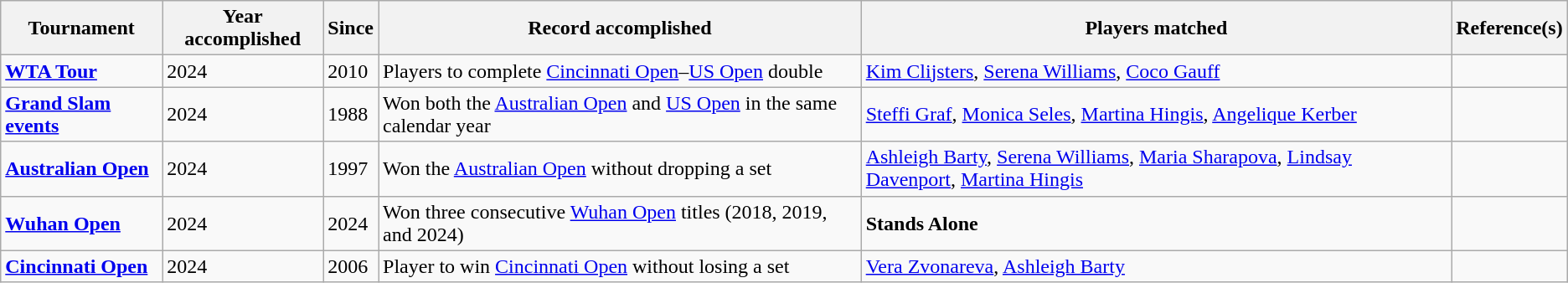<table class="wikitable">
<tr>
<th>Tournament</th>
<th>Year accomplished</th>
<th>Since</th>
<th>Record accomplished</th>
<th>Players matched</th>
<th>Reference(s)</th>
</tr>
<tr>
<td rowspan="1"><strong><a href='#'>WTA Tour</a></strong></td>
<td rowspan="1">2024</td>
<td>2010</td>
<td>Players to complete <a href='#'>Cincinnati Open</a>–<a href='#'>US Open</a> double</td>
<td><a href='#'>Kim Clijsters</a>, <a href='#'>Serena Williams</a>, <a href='#'>Coco Gauff</a></td>
<td></td>
</tr>
<tr>
<td rowspan="1"><strong><a href='#'>Grand Slam events</a></strong></td>
<td rowspan="1">2024</td>
<td>1988</td>
<td>Won both the <a href='#'>Australian Open</a> and <a href='#'>US Open</a> in the same calendar year</td>
<td><a href='#'>Steffi Graf</a>, <a href='#'>Monica Seles</a>, <a href='#'>Martina Hingis</a>, <a href='#'>Angelique Kerber</a></td>
<td></td>
</tr>
<tr>
<td rowspan="1"><strong><a href='#'>Australian Open</a></strong></td>
<td rowspan="1">2024</td>
<td>1997</td>
<td>Won the <a href='#'>Australian Open</a> without dropping a set</td>
<td><a href='#'>Ashleigh Barty</a>, <a href='#'>Serena Williams</a>, <a href='#'>Maria Sharapova</a>, <a href='#'>Lindsay Davenport</a>, <a href='#'>Martina Hingis</a></td>
<td></td>
</tr>
<tr>
<td rowspan="1"><strong><a href='#'>Wuhan Open</a></strong></td>
<td rowspan="1">2024</td>
<td>2024</td>
<td>Won three consecutive <a href='#'>Wuhan Open</a> titles (2018, 2019, and 2024)</td>
<td><strong>Stands Alone</strong></td>
<td></td>
</tr>
<tr>
<td rowspan="1"><strong><a href='#'>Cincinnati Open</a></strong></td>
<td rowspan="1">2024</td>
<td>2006</td>
<td>Player to win <a href='#'>Cincinnati Open</a> without losing a set</td>
<td><a href='#'>Vera Zvonareva</a>, <a href='#'>Ashleigh Barty</a></td>
<td></td>
</tr>
</table>
